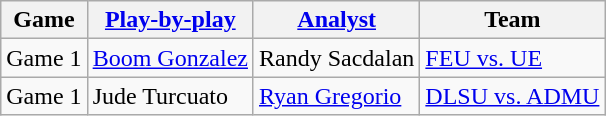<table class=wikitable>
<tr>
<th>Game</th>
<th><a href='#'>Play-by-play</a></th>
<th><a href='#'>Analyst</a></th>
<th>Team</th>
</tr>
<tr>
<td>Game 1</td>
<td><a href='#'>Boom Gonzalez</a></td>
<td>Randy Sacdalan</td>
<td><a href='#'>FEU vs. UE</a></td>
</tr>
<tr>
<td>Game 1</td>
<td>Jude Turcuato</td>
<td><a href='#'>Ryan Gregorio</a></td>
<td><a href='#'>DLSU vs. ADMU</a></td>
</tr>
</table>
